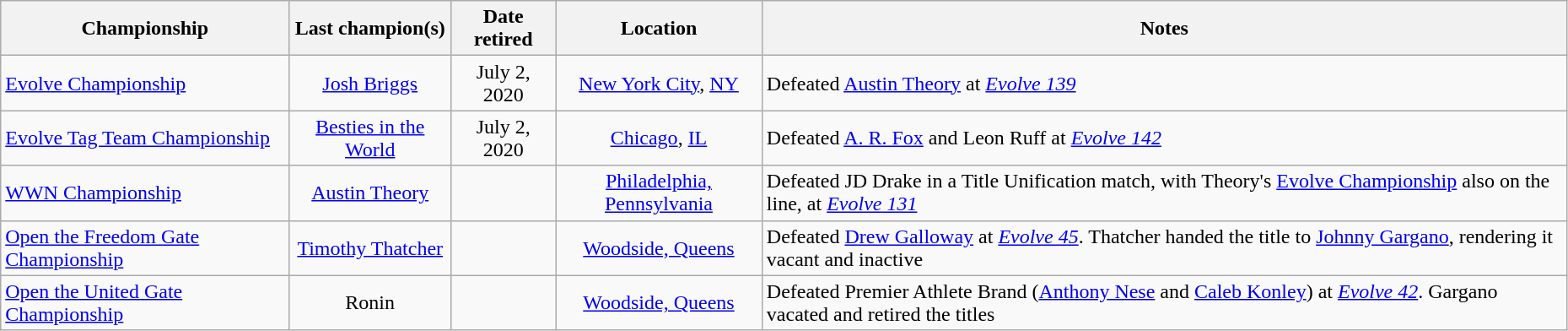<table class="wikitable sortable" width="98%" style="text-align:center;">
<tr>
<th>Championship</th>
<th>Last champion(s)</th>
<th>Date retired</th>
<th>Location</th>
<th>Notes</th>
</tr>
<tr>
<td align=left><a href='#'>Evolve Championship</a></td>
<td><a href='#'>Josh Briggs</a></td>
<td>July 2, 2020</td>
<td><a href='#'>New York City</a>, <a href='#'>NY</a></td>
<td align=left>Defeated <a href='#'>Austin Theory</a> at <em><a href='#'>Evolve 139</a></em></td>
</tr>
<tr>
<td align=left><a href='#'>Evolve Tag Team Championship</a></td>
<td><a href='#'>Besties in the World<br></a></td>
<td>July 2, 2020</td>
<td><a href='#'>Chicago</a>, <a href='#'>IL</a></td>
<td align=left>Defeated <a href='#'>A. R. Fox</a> and Leon Ruff at <em><a href='#'>Evolve 142</a></em></td>
</tr>
<tr>
<td align=left><a href='#'>WWN Championship</a></td>
<td><a href='#'>Austin Theory</a></td>
<td></td>
<td><a href='#'>Philadelphia, Pennsylvania</a></td>
<td align=left>Defeated JD Drake in a Title Unification match, with Theory's <a href='#'>Evolve Championship</a> also on the line, at <em><a href='#'>Evolve 131</a></em></td>
</tr>
<tr>
<td align=left><a href='#'>Open the Freedom Gate Championship</a></td>
<td><a href='#'>Timothy Thatcher</a></td>
<td></td>
<td><a href='#'>Woodside, Queens</a></td>
<td align=left>Defeated <a href='#'>Drew Galloway</a> at <em><a href='#'>Evolve 45</a></em>. Thatcher handed the title to <a href='#'>Johnny Gargano</a>, rendering it vacant and inactive</td>
</tr>
<tr>
<td align=left><a href='#'>Open the United Gate Championship</a></td>
<td>Ronin<br></td>
<td></td>
<td><a href='#'>Woodside, Queens</a></td>
<td align=left>Defeated Premier Athlete Brand (<a href='#'>Anthony Nese</a> and <a href='#'>Caleb Konley</a>) at <em><a href='#'>Evolve 42</a></em>. Gargano vacated and retired the titles</td>
</tr>
</table>
